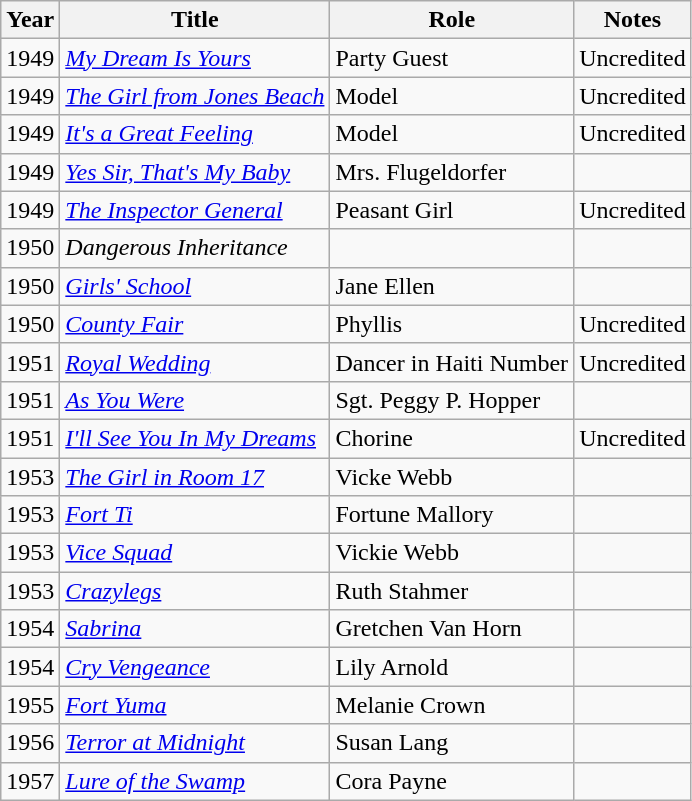<table class="wikitable">
<tr>
<th>Year</th>
<th>Title</th>
<th>Role</th>
<th>Notes</th>
</tr>
<tr>
<td>1949</td>
<td><em><a href='#'>My Dream Is Yours</a></em></td>
<td>Party Guest</td>
<td>Uncredited</td>
</tr>
<tr>
<td>1949</td>
<td><em><a href='#'>The Girl from Jones Beach</a></em></td>
<td>Model</td>
<td>Uncredited</td>
</tr>
<tr>
<td>1949</td>
<td><em><a href='#'>It's a Great Feeling</a></em></td>
<td>Model</td>
<td>Uncredited</td>
</tr>
<tr>
<td>1949</td>
<td><em><a href='#'>Yes Sir, That's My Baby</a></em></td>
<td>Mrs. Flugeldorfer</td>
<td></td>
</tr>
<tr>
<td>1949</td>
<td><em><a href='#'>The Inspector General</a></em></td>
<td>Peasant Girl</td>
<td>Uncredited</td>
</tr>
<tr>
<td>1950</td>
<td><em>Dangerous Inheritance</em></td>
<td></td>
<td></td>
</tr>
<tr>
<td>1950</td>
<td><em><a href='#'>Girls' School</a></em></td>
<td>Jane Ellen</td>
<td></td>
</tr>
<tr>
<td>1950</td>
<td><em><a href='#'>County Fair</a></em></td>
<td>Phyllis</td>
<td>Uncredited</td>
</tr>
<tr>
<td>1951</td>
<td><em><a href='#'>Royal Wedding</a></em></td>
<td>Dancer in Haiti Number</td>
<td>Uncredited</td>
</tr>
<tr>
<td>1951</td>
<td><em><a href='#'>As You Were</a></em></td>
<td>Sgt. Peggy P. Hopper</td>
<td></td>
</tr>
<tr>
<td>1951</td>
<td><em><a href='#'>I'll See You In My Dreams</a></em></td>
<td>Chorine</td>
<td>Uncredited</td>
</tr>
<tr>
<td>1953</td>
<td><em><a href='#'>The Girl in Room 17</a></em></td>
<td>Vicke Webb</td>
<td></td>
</tr>
<tr>
<td>1953</td>
<td><em><a href='#'>Fort Ti</a></em></td>
<td>Fortune Mallory</td>
<td></td>
</tr>
<tr>
<td>1953</td>
<td><em><a href='#'>Vice Squad</a></em></td>
<td>Vickie Webb</td>
<td></td>
</tr>
<tr>
<td>1953</td>
<td><em><a href='#'>Crazylegs</a></em></td>
<td>Ruth Stahmer</td>
<td></td>
</tr>
<tr>
<td>1954</td>
<td><em><a href='#'>Sabrina</a></em></td>
<td>Gretchen Van Horn</td>
<td></td>
</tr>
<tr>
<td>1954</td>
<td><em><a href='#'>Cry Vengeance</a></em></td>
<td>Lily Arnold</td>
<td></td>
</tr>
<tr>
<td>1955</td>
<td><em><a href='#'>Fort Yuma</a></em></td>
<td>Melanie Crown</td>
<td></td>
</tr>
<tr>
<td>1956</td>
<td><em><a href='#'>Terror at Midnight</a></em></td>
<td>Susan Lang</td>
<td></td>
</tr>
<tr>
<td>1957</td>
<td><em><a href='#'>Lure of the Swamp</a></em></td>
<td>Cora Payne</td>
<td></td>
</tr>
</table>
